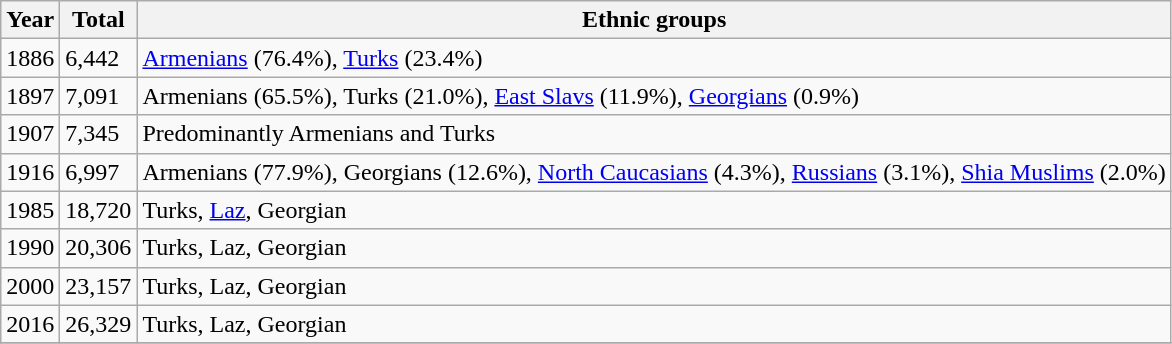<table class="wikitable">
<tr>
<th>Year</th>
<th>Total</th>
<th>Ethnic groups</th>
</tr>
<tr>
<td>1886</td>
<td>6,442</td>
<td><a href='#'>Armenians</a> (76.4%), <a href='#'>Turks</a> (23.4%)</td>
</tr>
<tr>
<td>1897</td>
<td>7,091</td>
<td>Armenians (65.5%), Turks (21.0%), <a href='#'>East Slavs</a> (11.9%), <a href='#'>Georgians</a> (0.9%)</td>
</tr>
<tr>
<td>1907</td>
<td>7,345</td>
<td>Predominantly Armenians and Turks</td>
</tr>
<tr>
<td>1916</td>
<td>6,997</td>
<td>Armenians (77.9%), Georgians (12.6%), <a href='#'>North Caucasians</a> (4.3%), <a href='#'>Russians</a> (3.1%), <a href='#'>Shia Muslims</a> (2.0%)</td>
</tr>
<tr>
<td>1985</td>
<td>18,720</td>
<td>Turks, <a href='#'>Laz</a>, Georgian</td>
</tr>
<tr>
<td>1990</td>
<td>20,306</td>
<td>Turks, Laz, Georgian</td>
</tr>
<tr>
<td>2000</td>
<td>23,157</td>
<td>Turks, Laz, Georgian</td>
</tr>
<tr>
<td>2016</td>
<td>26,329</td>
<td>Turks, Laz, Georgian</td>
</tr>
<tr>
</tr>
</table>
